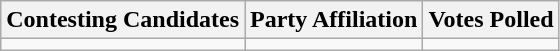<table class="wikitable sortable">
<tr>
<th>Contesting Candidates</th>
<th>Party Affiliation</th>
<th>Votes Polled</th>
</tr>
<tr>
<td></td>
<td></td>
<td></td>
</tr>
</table>
